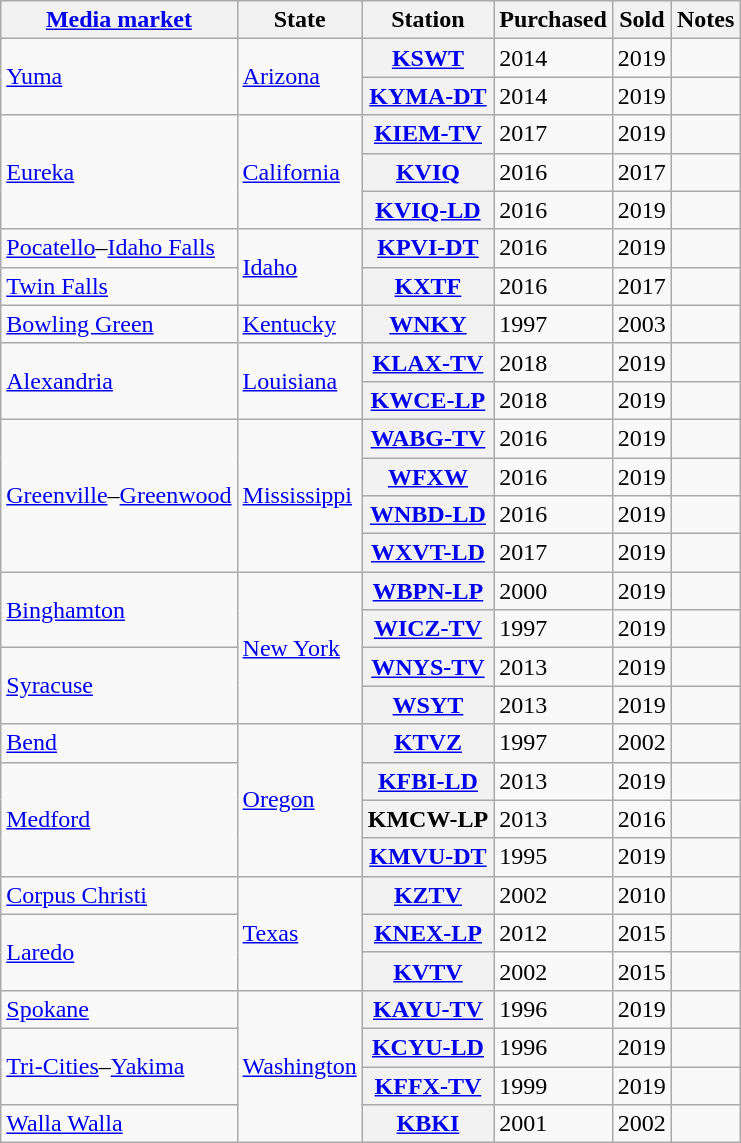<table class="wikitable sortable">
<tr>
<th scope="col"><a href='#'>Media market</a></th>
<th scope="col">State</th>
<th scope="col">Station</th>
<th scope="col">Purchased</th>
<th scope="col">Sold</th>
<th scope="col" class="unsortable">Notes</th>
</tr>
<tr>
<td rowspan="2"><a href='#'>Yuma</a></td>
<td rowspan="2"><a href='#'>Arizona</a></td>
<th scope="row"><a href='#'>KSWT</a></th>
<td>2014</td>
<td>2019</td>
<td></td>
</tr>
<tr>
<th scope="row"><a href='#'>KYMA-DT</a></th>
<td>2014</td>
<td>2019</td>
<td></td>
</tr>
<tr>
<td rowspan="3"><a href='#'>Eureka</a></td>
<td rowspan="3"><a href='#'>California</a></td>
<th scope="row"><a href='#'>KIEM-TV</a></th>
<td>2017</td>
<td>2019</td>
<td></td>
</tr>
<tr>
<th scope="row"><a href='#'>KVIQ</a></th>
<td>2016</td>
<td>2017</td>
<td></td>
</tr>
<tr>
<th scope="row"><a href='#'>KVIQ-LD</a></th>
<td>2016</td>
<td>2019</td>
<td></td>
</tr>
<tr>
<td><a href='#'>Pocatello</a>–<a href='#'>Idaho Falls</a></td>
<td rowspan="2"><a href='#'>Idaho</a></td>
<th scope="row"><a href='#'>KPVI-DT</a></th>
<td>2016</td>
<td>2019</td>
<td></td>
</tr>
<tr>
<td><a href='#'>Twin Falls</a></td>
<th scope="row"><a href='#'>KXTF</a></th>
<td>2016</td>
<td>2017</td>
<td></td>
</tr>
<tr>
<td><a href='#'>Bowling Green</a></td>
<td><a href='#'>Kentucky</a></td>
<th scope="row"><a href='#'>WNKY</a></th>
<td>1997</td>
<td>2003</td>
<td></td>
</tr>
<tr>
<td rowspan="2"><a href='#'>Alexandria</a></td>
<td rowspan="2"><a href='#'>Louisiana</a></td>
<th scope="row"><a href='#'>KLAX-TV</a></th>
<td>2018</td>
<td>2019</td>
<td></td>
</tr>
<tr>
<th scope="row"><a href='#'>KWCE-LP</a></th>
<td>2018</td>
<td>2019</td>
<td></td>
</tr>
<tr>
<td rowspan="4"><a href='#'>Greenville</a>–<a href='#'>Greenwood</a></td>
<td rowspan="4"><a href='#'>Mississippi</a></td>
<th scope="row"><a href='#'>WABG-TV</a></th>
<td>2016</td>
<td>2019</td>
<td></td>
</tr>
<tr>
<th scope="row"><a href='#'>WFXW</a></th>
<td>2016</td>
<td>2019</td>
<td></td>
</tr>
<tr>
<th scope="row"><a href='#'>WNBD-LD</a></th>
<td>2016</td>
<td>2019</td>
<td></td>
</tr>
<tr>
<th scope="row"><a href='#'>WXVT-LD</a></th>
<td>2017</td>
<td>2019</td>
<td></td>
</tr>
<tr>
<td rowspan="2"><a href='#'>Binghamton</a></td>
<td rowspan="4"><a href='#'>New York</a></td>
<th scope="row"><a href='#'>WBPN-LP</a></th>
<td>2000</td>
<td>2019</td>
<td></td>
</tr>
<tr>
<th scope="row"><a href='#'>WICZ-TV</a></th>
<td>1997</td>
<td>2019</td>
<td></td>
</tr>
<tr>
<td rowspan="2"><a href='#'>Syracuse</a></td>
<th scope="row"><a href='#'>WNYS-TV</a></th>
<td>2013</td>
<td>2019</td>
<td></td>
</tr>
<tr>
<th scope="row"><a href='#'>WSYT</a></th>
<td>2013</td>
<td>2019</td>
<td></td>
</tr>
<tr>
<td><a href='#'>Bend</a></td>
<td rowspan="4"><a href='#'>Oregon</a></td>
<th scope="row"><a href='#'>KTVZ</a></th>
<td>1997</td>
<td>2002</td>
<td></td>
</tr>
<tr>
<td rowspan="3"><a href='#'>Medford</a></td>
<th scope="row"><a href='#'>KFBI-LD</a></th>
<td>2013</td>
<td>2019</td>
<td></td>
</tr>
<tr>
<th scope="row">KMCW-LP</th>
<td>2013</td>
<td>2016</td>
<td></td>
</tr>
<tr>
<th scope="row"><a href='#'>KMVU-DT</a></th>
<td>1995</td>
<td>2019</td>
<td></td>
</tr>
<tr>
<td><a href='#'>Corpus Christi</a></td>
<td rowspan="3"><a href='#'>Texas</a></td>
<th scope="row"><a href='#'>KZTV</a></th>
<td>2002</td>
<td>2010</td>
<td></td>
</tr>
<tr>
<td rowspan="2"><a href='#'>Laredo</a></td>
<th scope="row"><a href='#'>KNEX-LP</a></th>
<td>2012</td>
<td>2015</td>
<td></td>
</tr>
<tr>
<th scope="row"><a href='#'>KVTV</a></th>
<td>2002</td>
<td>2015</td>
<td></td>
</tr>
<tr>
<td><a href='#'>Spokane</a></td>
<td rowspan="4"><a href='#'>Washington</a></td>
<th scope="row"><a href='#'>KAYU-TV</a></th>
<td>1996</td>
<td>2019</td>
<td></td>
</tr>
<tr>
<td rowspan="2"><a href='#'>Tri-Cities</a>–<a href='#'>Yakima</a></td>
<th scope="row"><a href='#'>KCYU-LD</a></th>
<td>1996</td>
<td>2019</td>
<td></td>
</tr>
<tr>
<th scope="row"><a href='#'>KFFX-TV</a></th>
<td>1999</td>
<td>2019</td>
<td></td>
</tr>
<tr>
<td><a href='#'>Walla Walla</a></td>
<th scope="row"><a href='#'>KBKI</a></th>
<td>2001</td>
<td>2002</td>
<td></td>
</tr>
</table>
